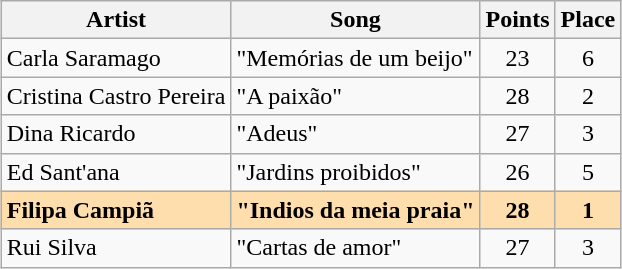<table class="sortable wikitable" style="margin: 1em auto 1em auto; text-align:center;">
<tr>
<th>Artist</th>
<th>Song</th>
<th>Points</th>
<th>Place</th>
</tr>
<tr>
<td align="left">Carla Saramago</td>
<td align="left">"Memórias de um beijo"</td>
<td>23</td>
<td>6</td>
</tr>
<tr>
<td align="left">Cristina Castro Pereira</td>
<td align="left">"A paixão"</td>
<td>28</td>
<td>2</td>
</tr>
<tr>
<td align="left">Dina Ricardo</td>
<td align="left">"Adeus"</td>
<td>27</td>
<td>3</td>
</tr>
<tr>
<td align="left">Ed Sant'ana</td>
<td align="left">"Jardins proibidos"</td>
<td>26</td>
<td>5</td>
</tr>
<tr style="font-weight:bold; background:navajowhite;">
<td align="left">Filipa Campiã</td>
<td align="left">"Indios da meia praia"</td>
<td>28</td>
<td>1</td>
</tr>
<tr>
<td align="left">Rui Silva</td>
<td align="left">"Cartas de amor"</td>
<td>27</td>
<td>3</td>
</tr>
</table>
